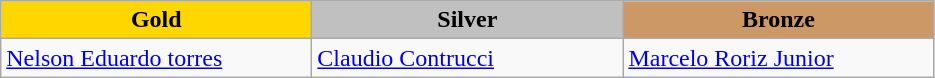<table class="wikitable" style="text-align:left">
<tr align="center">
<td width=200 bgcolor=gold><strong>Gold</strong></td>
<td width=200 bgcolor=silver><strong>Silver</strong></td>
<td width=200 bgcolor=CC9966><strong>Bronze</strong></td>
</tr>
<tr>
<td><a href='#'>Nelson Eduardo torres</a><br><em></em></td>
<td><a href='#'>Claudio Contrucci</a><br><em></em></td>
<td><a href='#'>Marcelo Roriz Junior</a><br><em></em></td>
</tr>
</table>
